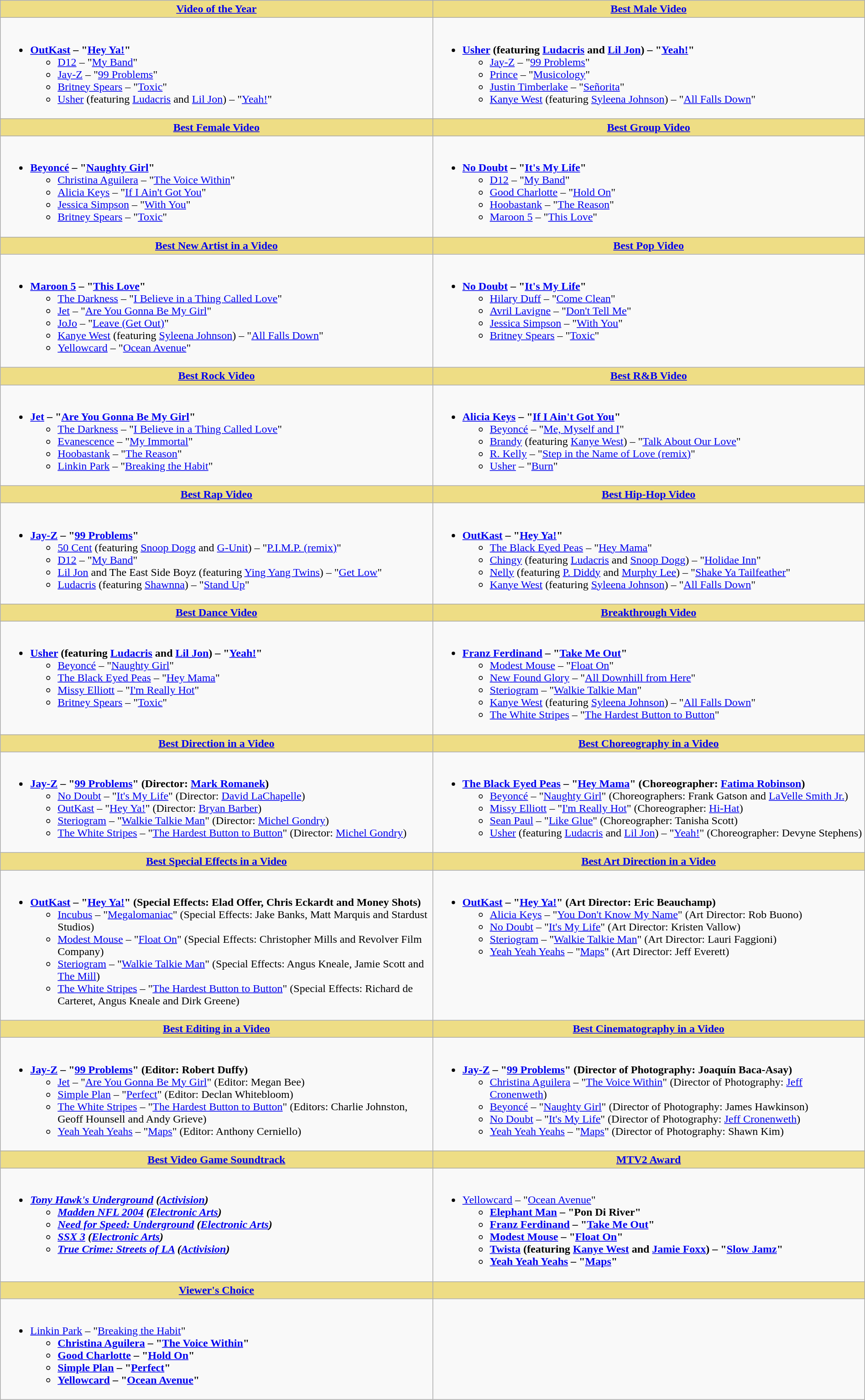<table class=wikitable style="width:100%">
<tr>
<th scope="col" style="background:#EEDD85; width=;"><a href='#'>Video of the Year</a></th>
<th scope="col" style="background:#EEDD85; width=;"><a href='#'>Best Male Video</a></th>
</tr>
<tr>
<td valign="top"><br><ul><li><strong><a href='#'>OutKast</a> – "<a href='#'>Hey Ya!</a>"</strong><ul><li><a href='#'>D12</a> – "<a href='#'>My Band</a>"</li><li><a href='#'>Jay-Z</a> – "<a href='#'>99 Problems</a>"</li><li><a href='#'>Britney Spears</a> – "<a href='#'>Toxic</a>"</li><li><a href='#'>Usher</a> (featuring <a href='#'>Ludacris</a> and <a href='#'>Lil Jon</a>) – "<a href='#'>Yeah!</a>"</li></ul></li></ul></td>
<td valign="top"><br><ul><li><strong><a href='#'>Usher</a> (featuring <a href='#'>Ludacris</a> and <a href='#'>Lil Jon</a>) – "<a href='#'>Yeah!</a>"</strong><ul><li><a href='#'>Jay-Z</a> – "<a href='#'>99 Problems</a>"</li><li><a href='#'>Prince</a> – "<a href='#'>Musicology</a>"</li><li><a href='#'>Justin Timberlake</a> – "<a href='#'>Señorita</a>"</li><li><a href='#'>Kanye West</a> (featuring <a href='#'>Syleena Johnson</a>) – "<a href='#'>All Falls Down</a>"</li></ul></li></ul></td>
</tr>
<tr>
<th scope="col" style="background:#EEDD85; width=;"><a href='#'>Best Female Video</a></th>
<th scope="col" style="background:#EEDD85; width=;"><a href='#'>Best Group Video</a></th>
</tr>
<tr>
<td valign="top"><br><ul><li><strong> <a href='#'>Beyoncé</a> – "<a href='#'>Naughty Girl</a>"</strong><ul><li><a href='#'>Christina Aguilera</a> – "<a href='#'>The Voice Within</a>"</li><li><a href='#'>Alicia Keys</a> – "<a href='#'>If I Ain't Got You</a>"</li><li><a href='#'>Jessica Simpson</a> – "<a href='#'>With You</a>"</li><li><a href='#'>Britney Spears</a> – "<a href='#'>Toxic</a>"</li></ul></li></ul></td>
<td valign="top"><br><ul><li><strong><a href='#'>No Doubt</a> – "<a href='#'>It's My Life</a>"</strong><ul><li><a href='#'>D12</a> – "<a href='#'>My Band</a>"</li><li><a href='#'>Good Charlotte</a> – "<a href='#'>Hold On</a>"</li><li><a href='#'>Hoobastank</a> – "<a href='#'>The Reason</a>"</li><li><a href='#'>Maroon 5</a> – "<a href='#'>This Love</a>"</li></ul></li></ul></td>
</tr>
<tr>
<th scope="col" style="background:#EEDD85; width=;"><a href='#'>Best New Artist in a Video</a></th>
<th scope="col" style="background:#EEDD85; width=;"><a href='#'>Best Pop Video</a></th>
</tr>
<tr>
<td valign="top"><br><ul><li><strong><a href='#'>Maroon 5</a> – "<a href='#'>This Love</a>"</strong><ul><li><a href='#'>The Darkness</a> – "<a href='#'>I Believe in a Thing Called Love</a>"</li><li><a href='#'>Jet</a> – "<a href='#'>Are You Gonna Be My Girl</a>"</li><li><a href='#'>JoJo</a> – "<a href='#'>Leave (Get Out)</a>"</li><li><a href='#'>Kanye West</a> (featuring <a href='#'>Syleena Johnson</a>) – "<a href='#'>All Falls Down</a>"</li><li><a href='#'>Yellowcard</a> – "<a href='#'>Ocean Avenue</a>"</li></ul></li></ul></td>
<td valign="top"><br><ul><li><strong><a href='#'>No Doubt</a> – "<a href='#'>It's My Life</a>"</strong><ul><li><a href='#'>Hilary Duff</a> – "<a href='#'>Come Clean</a>"</li><li><a href='#'>Avril Lavigne</a> – "<a href='#'>Don't Tell Me</a>"</li><li><a href='#'>Jessica Simpson</a> – "<a href='#'>With You</a>"</li><li><a href='#'>Britney Spears</a> – "<a href='#'>Toxic</a>"</li></ul></li></ul></td>
</tr>
<tr>
<th scope="col" style="background:#EEDD85; width=;"><a href='#'>Best Rock Video</a></th>
<th scope="col" style="background:#EEDD85; width=;"><a href='#'>Best R&B Video</a></th>
</tr>
<tr>
<td valign="top"><br><ul><li><strong><a href='#'>Jet</a> – "<a href='#'>Are You Gonna Be My Girl</a>"</strong><ul><li><a href='#'>The Darkness</a> – "<a href='#'>I Believe in a Thing Called Love</a>"</li><li><a href='#'>Evanescence</a> – "<a href='#'>My Immortal</a>"</li><li><a href='#'>Hoobastank</a> – "<a href='#'>The Reason</a>"</li><li><a href='#'>Linkin Park</a> – "<a href='#'>Breaking the Habit</a>"</li></ul></li></ul></td>
<td valign="top"><br><ul><li><strong><a href='#'>Alicia Keys</a> – "<a href='#'>If I Ain't Got You</a>"</strong><ul><li><a href='#'>Beyoncé</a> – "<a href='#'>Me, Myself and I</a>"</li><li><a href='#'>Brandy</a> (featuring <a href='#'>Kanye West</a>) – "<a href='#'>Talk About Our Love</a>"</li><li><a href='#'>R. Kelly</a> – "<a href='#'>Step in the Name of Love (remix)</a>"</li><li><a href='#'>Usher</a> – "<a href='#'>Burn</a>"</li></ul></li></ul></td>
</tr>
<tr>
<th scope="col" style="background:#EEDD85; width=;"><a href='#'>Best Rap Video</a></th>
<th scope="col" style="background:#EEDD85; width=;"><a href='#'>Best Hip-Hop Video</a></th>
</tr>
<tr>
<td valign="top"><br><ul><li><strong><a href='#'>Jay-Z</a> – "<a href='#'>99 Problems</a>"</strong><ul><li><a href='#'>50 Cent</a> (featuring <a href='#'>Snoop Dogg</a> and <a href='#'>G-Unit</a>) – "<a href='#'>P.I.M.P. (remix)</a>"</li><li><a href='#'>D12</a> – "<a href='#'>My Band</a>"</li><li><a href='#'>Lil Jon</a> and The East Side Boyz (featuring <a href='#'>Ying Yang Twins</a>) – "<a href='#'>Get Low</a>"</li><li><a href='#'>Ludacris</a> (featuring <a href='#'>Shawnna</a>) – "<a href='#'>Stand Up</a>"</li></ul></li></ul></td>
<td valign="top"><br><ul><li><strong><a href='#'>OutKast</a> – "<a href='#'>Hey Ya!</a>"</strong><ul><li><a href='#'>The Black Eyed Peas</a> – "<a href='#'>Hey Mama</a>"</li><li><a href='#'>Chingy</a> (featuring <a href='#'>Ludacris</a> and <a href='#'>Snoop Dogg</a>) – "<a href='#'>Holidae Inn</a>"</li><li><a href='#'>Nelly</a> (featuring <a href='#'>P. Diddy</a> and <a href='#'>Murphy Lee</a>) – "<a href='#'>Shake Ya Tailfeather</a>"</li><li><a href='#'>Kanye West</a> (featuring <a href='#'>Syleena Johnson</a>) – "<a href='#'>All Falls Down</a>"</li></ul></li></ul></td>
</tr>
<tr>
<th scope="col" style="background:#EEDD85; width=;"><a href='#'>Best Dance Video</a></th>
<th scope="col" style="background:#EEDD85; width=;"><a href='#'>Breakthrough Video</a></th>
</tr>
<tr>
<td valign="top"><br><ul><li><strong><a href='#'>Usher</a> (featuring <a href='#'>Ludacris</a> and <a href='#'>Lil Jon</a>) – "<a href='#'>Yeah!</a>"</strong><ul><li><a href='#'>Beyoncé</a> – "<a href='#'>Naughty Girl</a>"</li><li><a href='#'>The Black Eyed Peas</a> – "<a href='#'>Hey Mama</a>"</li><li><a href='#'>Missy Elliott</a> – "<a href='#'>I'm Really Hot</a>"</li><li><a href='#'>Britney Spears</a> – "<a href='#'>Toxic</a>"</li></ul></li></ul></td>
<td valign="top"><br><ul><li><strong><a href='#'>Franz Ferdinand</a> – "<a href='#'>Take Me Out</a>"</strong><ul><li><a href='#'>Modest Mouse</a> – "<a href='#'>Float On</a>"</li><li><a href='#'>New Found Glory</a> – "<a href='#'>All Downhill from Here</a>"</li><li><a href='#'>Steriogram</a> – "<a href='#'>Walkie Talkie Man</a>"</li><li><a href='#'>Kanye West</a> (featuring <a href='#'>Syleena Johnson</a>) – "<a href='#'>All Falls Down</a>"</li><li><a href='#'>The White Stripes</a> – "<a href='#'>The Hardest Button to Button</a>"</li></ul></li></ul></td>
</tr>
<tr>
<th scope="col" style="background:#EEDD85; width=;"><a href='#'>Best Direction in a Video</a></th>
<th scope="col" style="background:#EEDD85; width=;"><a href='#'>Best Choreography in a Video</a></th>
</tr>
<tr>
<td valign="top"><br><ul><li><strong><a href='#'>Jay-Z</a> – "<a href='#'>99 Problems</a>" (Director: <a href='#'>Mark Romanek</a>)</strong><ul><li><a href='#'>No Doubt</a> – "<a href='#'>It's My Life</a>" (Director: <a href='#'>David LaChapelle</a>)</li><li><a href='#'>OutKast</a> – "<a href='#'>Hey Ya!</a>" (Director: <a href='#'>Bryan Barber</a>)</li><li><a href='#'>Steriogram</a> – "<a href='#'>Walkie Talkie Man</a>" (Director: <a href='#'>Michel Gondry</a>)</li><li><a href='#'>The White Stripes</a> – "<a href='#'>The Hardest Button to Button</a>" (Director: <a href='#'>Michel Gondry</a>)</li></ul></li></ul></td>
<td valign="top"><br><ul><li><strong><a href='#'>The Black Eyed Peas</a> – "<a href='#'>Hey Mama</a>" (Choreographer: <a href='#'>Fatima Robinson</a>)</strong><ul><li><a href='#'>Beyoncé</a> – "<a href='#'>Naughty Girl</a>" (Choreographers: Frank Gatson and <a href='#'>LaVelle Smith Jr.</a>)</li><li><a href='#'>Missy Elliott</a> – "<a href='#'>I'm Really Hot</a>" (Choreographer: <a href='#'>Hi-Hat</a>)</li><li><a href='#'>Sean Paul</a> – "<a href='#'>Like Glue</a>" (Choreographer: Tanisha Scott)</li><li><a href='#'>Usher</a> (featuring <a href='#'>Ludacris</a> and <a href='#'>Lil Jon</a>) – "<a href='#'>Yeah!</a>" (Choreographer: Devyne Stephens)</li></ul></li></ul></td>
</tr>
<tr>
<th scope="col" style="background:#EEDD85; width:50%"><a href='#'>Best Special Effects in a Video</a></th>
<th scope="col" style="background:#EEDD85; width:50%"><a href='#'>Best Art Direction in a Video</a></th>
</tr>
<tr>
<td valign="top"><br><ul><li><strong><a href='#'>OutKast</a> – "<a href='#'>Hey Ya!</a>" (Special Effects: Elad Offer, Chris Eckardt and Money Shots)</strong><ul><li><a href='#'>Incubus</a> – "<a href='#'>Megalomaniac</a>" (Special Effects: Jake Banks, Matt Marquis and Stardust Studios)</li><li><a href='#'>Modest Mouse</a> – "<a href='#'>Float On</a>" (Special Effects: Christopher Mills and Revolver Film Company)</li><li><a href='#'>Steriogram</a> – "<a href='#'>Walkie Talkie Man</a>" (Special Effects: Angus Kneale, Jamie Scott and <a href='#'>The Mill</a>)</li><li><a href='#'>The White Stripes</a> – "<a href='#'>The Hardest Button to Button</a>" (Special Effects: Richard de Carteret, Angus Kneale and Dirk Greene)</li></ul></li></ul></td>
<td valign="top"><br><ul><li><strong><a href='#'>OutKast</a> – "<a href='#'>Hey Ya!</a>" (Art Director: Eric Beauchamp)</strong><ul><li><a href='#'>Alicia Keys</a> – "<a href='#'>You Don't Know My Name</a>" (Art Director: Rob Buono)</li><li><a href='#'>No Doubt</a> – "<a href='#'>It's My Life</a>" (Art Director: Kristen Vallow)</li><li><a href='#'>Steriogram</a> – "<a href='#'>Walkie Talkie Man</a>" (Art Director: Lauri Faggioni)</li><li><a href='#'>Yeah Yeah Yeahs</a> – "<a href='#'>Maps</a>" (Art Director: Jeff Everett)</li></ul></li></ul></td>
</tr>
<tr>
<th scope="col" style="background:#EEDD85; width:50%"><a href='#'>Best Editing in a Video</a></th>
<th scope="col" style="background:#EEDD85; width:50%"><a href='#'>Best Cinematography in a Video</a></th>
</tr>
<tr>
<td valign="top"><br><ul><li><strong><a href='#'>Jay-Z</a> – "<a href='#'>99 Problems</a>" (Editor: Robert Duffy)</strong><ul><li><a href='#'>Jet</a> – "<a href='#'>Are You Gonna Be My Girl</a>" (Editor: Megan Bee)</li><li><a href='#'>Simple Plan</a> – "<a href='#'>Perfect</a>" (Editor: Declan Whitebloom)</li><li><a href='#'>The White Stripes</a> – "<a href='#'>The Hardest Button to Button</a>" (Editors: Charlie Johnston, Geoff Hounsell and Andy Grieve)</li><li><a href='#'>Yeah Yeah Yeahs</a> – "<a href='#'>Maps</a>" (Editor: Anthony Cerniello)</li></ul></li></ul></td>
<td valign="top"><br><ul><li><strong><a href='#'>Jay-Z</a> – "<a href='#'>99 Problems</a>" (Director of Photography: Joaquín Baca-Asay)</strong><ul><li><a href='#'>Christina Aguilera</a> – "<a href='#'>The Voice Within</a>" (Director of Photography: <a href='#'>Jeff Cronenweth</a>)</li><li><a href='#'>Beyoncé</a> – "<a href='#'>Naughty Girl</a>" (Director of Photography: James Hawkinson)</li><li><a href='#'>No Doubt</a> – "<a href='#'>It's My Life</a>" (Director of Photography: <a href='#'>Jeff Cronenweth</a>)</li><li><a href='#'>Yeah Yeah Yeahs</a> – "<a href='#'>Maps</a>" (Director of Photography: Shawn Kim)</li></ul></li></ul></td>
</tr>
<tr>
<th scope="col" style="background:#EEDD85; width=;"><a href='#'>Best Video Game Soundtrack</a></th>
<th scope="col" style="background:#EEDD85; width=;"><a href='#'>MTV2 Award</a></th>
</tr>
<tr>
<td valign="top"><br><ul><li><strong><em><a href='#'>Tony Hawk's Underground</a><em> (<a href='#'>Activision</a>)<strong><ul><li></em><a href='#'>Madden NFL 2004</a><em> (<a href='#'>Electronic Arts</a>)</li><li></em><a href='#'>Need for Speed: Underground</a><em> (<a href='#'>Electronic Arts</a>)</li><li></em><a href='#'>SSX 3</a><em> (<a href='#'>Electronic Arts</a>)</li><li></em><a href='#'>True Crime: Streets of LA</a><em> (<a href='#'>Activision</a>)</li></ul></li></ul></td>
<td valign="top"><br><ul><li></strong><a href='#'>Yellowcard</a> – "<a href='#'>Ocean Avenue</a>"<strong><ul><li><a href='#'>Elephant Man</a> – "Pon Di River"</li><li><a href='#'>Franz Ferdinand</a> – "<a href='#'>Take Me Out</a>"</li><li><a href='#'>Modest Mouse</a> – "<a href='#'>Float On</a>"</li><li><a href='#'>Twista</a> (featuring <a href='#'>Kanye West</a> and <a href='#'>Jamie Foxx</a>) – "<a href='#'>Slow Jamz</a>"</li><li><a href='#'>Yeah Yeah Yeahs</a> – "<a href='#'>Maps</a>"</li></ul></li></ul></td>
</tr>
<tr>
<th scope="col" style="background:#EEDD85; width=;"><a href='#'>Viewer's Choice</a></th>
<th scope="col" style="background:#EEDD85; width=;"></th>
</tr>
<tr>
<td valign="top"><br><ul><li></strong><a href='#'>Linkin Park</a> – "<a href='#'>Breaking the Habit</a>"<strong><ul><li><a href='#'>Christina Aguilera</a> – "<a href='#'>The Voice Within</a>"</li><li><a href='#'>Good Charlotte</a> – "<a href='#'>Hold On</a>"</li><li><a href='#'>Simple Plan</a> – "<a href='#'>Perfect</a>"</li><li><a href='#'>Yellowcard</a> – "<a href='#'>Ocean Avenue</a>"</li></ul></li></ul></td>
</tr>
</table>
